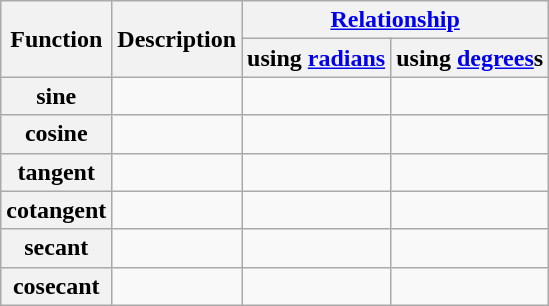<table class="wikitable sortable">
<tr>
<th rowspan=2>Function</th>
<th rowspan=2>Description</th>
<th colspan=2><a href='#'>Relationship</a></th>
</tr>
<tr>
<th>using <a href='#'>radians</a></th>
<th>using <a href='#'>degrees</a>s</th>
</tr>
<tr>
<th>sine</th>
<td align=center></td>
<td></td>
<td></td>
</tr>
<tr>
<th>cosine</th>
<td align=center></td>
<td></td>
<td></td>
</tr>
<tr>
<th>tangent</th>
<td align=center></td>
<td></td>
<td></td>
</tr>
<tr>
<th>cotangent</th>
<td align=center></td>
<td></td>
<td></td>
</tr>
<tr>
<th>secant</th>
<td align=center></td>
<td></td>
<td></td>
</tr>
<tr>
<th>cosecant</th>
<td align=center></td>
<td></td>
<td></td>
</tr>
</table>
